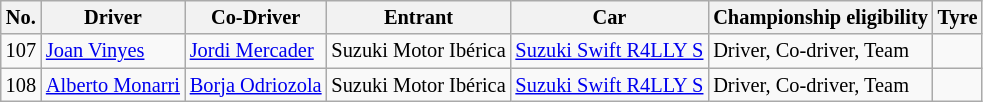<table class="wikitable" style="font-size: 85%;">
<tr>
<th>No.</th>
<th>Driver</th>
<th>Co-Driver</th>
<th>Entrant</th>
<th>Car</th>
<th>Championship eligibility</th>
<th>Tyre</th>
</tr>
<tr>
<td align="center">107</td>
<td> <a href='#'>Joan Vinyes</a></td>
<td> <a href='#'>Jordi Mercader</a></td>
<td> Suzuki Motor Ibérica</td>
<td><a href='#'>Suzuki Swift R4LLY S</a></td>
<td>Driver, Co-driver, Team</td>
<td align="center"></td>
</tr>
<tr>
<td align="center">108</td>
<td> <a href='#'>Alberto Monarri</a></td>
<td> <a href='#'>Borja Odriozola</a></td>
<td> Suzuki Motor Ibérica</td>
<td><a href='#'>Suzuki Swift R4LLY S</a></td>
<td>Driver, Co-driver, Team</td>
<td align="center"></td>
</tr>
</table>
